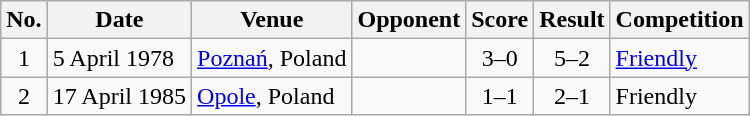<table class="wikitable sortable">
<tr>
<th scope="col">No.</th>
<th scope="col">Date</th>
<th scope="col">Venue</th>
<th scope="col">Opponent</th>
<th scope="col">Score</th>
<th scope="col">Result</th>
<th scope="col">Competition</th>
</tr>
<tr>
<td align="center">1</td>
<td>5 April 1978</td>
<td><a href='#'>Poznań</a>, Poland</td>
<td></td>
<td align="center">3–0</td>
<td align="center">5–2</td>
<td><a href='#'>Friendly</a></td>
</tr>
<tr>
<td align="center">2</td>
<td>17 April 1985</td>
<td><a href='#'>Opole</a>, Poland</td>
<td></td>
<td align="center">1–1</td>
<td align="center">2–1</td>
<td>Friendly</td>
</tr>
</table>
